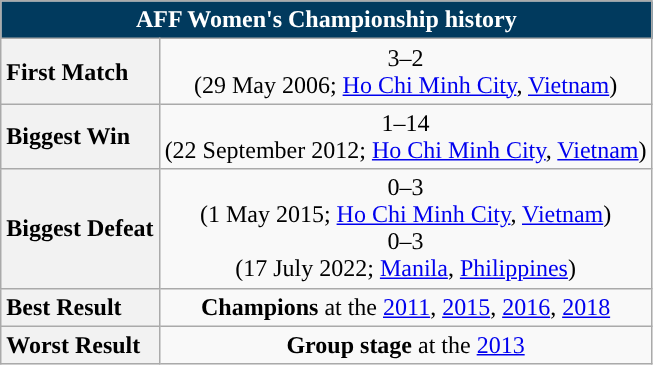<table class="wikitable" style="text-align: center; font-size:100%">
<tr>
<th colspan="6" style="background: #013A5E; color: #FFFFFF;">AFF Women's Championship history</th>
</tr>
<tr>
<th style="text-align: left;">First Match</th>
<td align=center> 3–2 <br>(29 May 2006; <a href='#'>Ho Chi Minh City</a>, <a href='#'>Vietnam</a>)</td>
</tr>
<tr>
<th style="text-align: left;">Biggest Win</th>
<td align=center> 1–14 <br>(22 September 2012; <a href='#'>Ho Chi Minh City</a>, <a href='#'>Vietnam</a>)</td>
</tr>
<tr>
<th style="text-align: left;">Biggest Defeat</th>
<td align=center> 0–3 <br>(1 May 2015; <a href='#'>Ho Chi Minh City</a>, <a href='#'>Vietnam</a>)<br> 0–3 <br>(17 July 2022; <a href='#'>Manila</a>, <a href='#'>Philippines</a>)</td>
</tr>
<tr>
<th style="text-align: left;">Best Result</th>
<td><strong>Champions</strong> at the <a href='#'>2011</a>, <a href='#'>2015</a>, <a href='#'>2016</a>, <a href='#'>2018</a></td>
</tr>
<tr>
<th style="text-align: left;">Worst Result</th>
<td><strong>Group stage</strong> at the <a href='#'>2013</a></td>
</tr>
</table>
